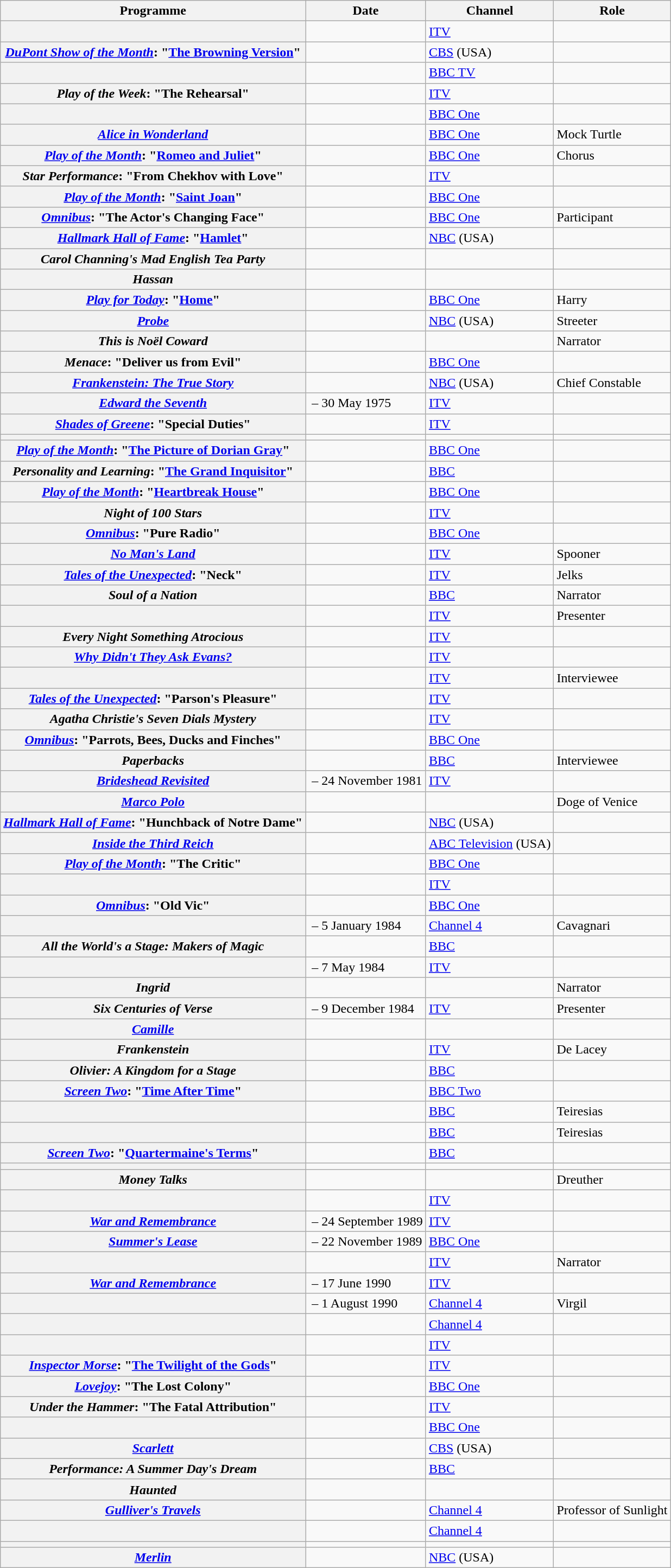<table class="wikitable plainrowheaders sortable" style="margin-right: 0;">
<tr>
<th scope="col">Programme</th>
<th scope="col">Date</th>
<th scope="col">Channel</th>
<th scope="col">Role</th>
</tr>
<tr>
<th scope="row"> </th>
<td></td>
<td><a href='#'>ITV</a></td>
<td></td>
</tr>
<tr>
<th scope="row"><em><a href='#'>DuPont Show of the Month</a></em>: "<a href='#'>The Browning Version</a>"</th>
<td></td>
<td><a href='#'>CBS</a> (USA)</td>
<td></td>
</tr>
<tr>
<th scope="row"></th>
<td></td>
<td><a href='#'>BBC TV</a></td>
<td></td>
</tr>
<tr>
<th scope="row"><em>Play of the Week</em>: "The Rehearsal"</th>
<td></td>
<td><a href='#'>ITV</a></td>
<td></td>
</tr>
<tr>
<th scope="row"></th>
<td></td>
<td><a href='#'>BBC One</a></td>
<td></td>
</tr>
<tr>
<th scope="row"><em><a href='#'>Alice in Wonderland</a></em></th>
<td></td>
<td><a href='#'>BBC One</a></td>
<td>Mock Turtle</td>
</tr>
<tr>
<th scope="row"><em><a href='#'>Play of the Month</a></em>: "<a href='#'>Romeo and Juliet</a>"</th>
<td></td>
<td><a href='#'>BBC One</a></td>
<td>Chorus</td>
</tr>
<tr>
<th scope="row"><em>Star Performance</em>: "From Chekhov with Love"</th>
<td></td>
<td><a href='#'>ITV</a></td>
<td></td>
</tr>
<tr>
<th scope="row"><em><a href='#'>Play of the Month</a></em>: "<a href='#'>Saint Joan</a>"</th>
<td></td>
<td><a href='#'>BBC One</a></td>
<td></td>
</tr>
<tr>
<th scope="row"><a href='#'><em>Omnibus</em></a>: "The Actor's Changing Face"</th>
<td></td>
<td><a href='#'>BBC One</a></td>
<td>Participant</td>
</tr>
<tr>
<th scope="row"> <em><a href='#'>Hallmark Hall of Fame</a></em>: "<a href='#'>Hamlet</a>"</th>
<td></td>
<td><a href='#'>NBC</a> (USA)</td>
<td></td>
</tr>
<tr>
<th scope="row"><em>Carol Channing's Mad English Tea Party</em></th>
<td></td>
<td></td>
<td></td>
</tr>
<tr>
<th scope="row"><em>Hassan</em></th>
<td></td>
<td></td>
<td></td>
</tr>
<tr>
<th scope="row"><em><a href='#'>Play for Today</a></em>: "<a href='#'>Home</a>"</th>
<td></td>
<td><a href='#'>BBC One</a></td>
<td>Harry</td>
</tr>
<tr>
<th scope="row"><em><a href='#'>Probe</a></em></th>
<td></td>
<td><a href='#'>NBC</a> (USA)</td>
<td>Streeter</td>
</tr>
<tr>
<th scope="row"><em>This is Noël Coward</em></th>
<td></td>
<td></td>
<td>Narrator</td>
</tr>
<tr>
<th scope="row"><em> Menace</em>: "Deliver us from Evil"</th>
<td></td>
<td><a href='#'>BBC One</a></td>
<td></td>
</tr>
<tr>
<th scope="row"><em><a href='#'>Frankenstein: The True Story</a></em></th>
<td></td>
<td><a href='#'>NBC</a> (USA)</td>
<td>Chief Constable</td>
</tr>
<tr>
<th scope="row"><em><a href='#'>Edward the Seventh</a></em></th>
<td> – 30 May 1975</td>
<td><a href='#'>ITV</a></td>
<td></td>
</tr>
<tr>
<th scope="row"><em><a href='#'>Shades of Greene</a></em>: "Special Duties"</th>
<td></td>
<td><a href='#'>ITV</a></td>
<td></td>
</tr>
<tr>
<th scope="row"></th>
<td></td>
<td></td>
<td></td>
</tr>
<tr>
<th scope="row"><em><a href='#'>Play of the Month</a></em>: "<a href='#'>The Picture of Dorian Gray</a>"</th>
<td></td>
<td><a href='#'>BBC One</a></td>
<td></td>
</tr>
<tr>
<th scope="row"><em>Personality and Learning</em>: "<a href='#'>The Grand Inquisitor</a>"</th>
<td></td>
<td><a href='#'>BBC</a></td>
<td></td>
</tr>
<tr>
<th scope="row"><em><a href='#'>Play of the Month</a></em>: "<a href='#'>Heartbreak House</a>"</th>
<td></td>
<td><a href='#'>BBC One</a></td>
<td></td>
</tr>
<tr>
<th scope="row"><em>Night of 100 Stars</em></th>
<td></td>
<td><a href='#'>ITV</a></td>
<td></td>
</tr>
<tr>
<th scope="row"><em><a href='#'>Omnibus</a></em>: "Pure Radio"</th>
<td></td>
<td><a href='#'>BBC One</a></td>
<td></td>
</tr>
<tr>
<th scope="row"><em><a href='#'>No Man's Land</a></em></th>
<td></td>
<td><a href='#'>ITV</a></td>
<td>Spooner</td>
</tr>
<tr>
<th scope="row"><em><a href='#'>Tales of the Unexpected</a></em>: "Neck"</th>
<td></td>
<td><a href='#'>ITV</a></td>
<td>Jelks</td>
</tr>
<tr>
<th scope="row"><em>Soul of a Nation</em></th>
<td></td>
<td><a href='#'>BBC</a></td>
<td>Narrator</td>
</tr>
<tr>
<th scope="row"></th>
<td></td>
<td><a href='#'>ITV</a></td>
<td>Presenter</td>
</tr>
<tr>
<th scope="row"><em>Every Night Something Atrocious</em></th>
<td></td>
<td><a href='#'>ITV</a></td>
<td></td>
</tr>
<tr>
<th scope="row"><em><a href='#'>Why Didn't They Ask Evans?</a></em></th>
<td></td>
<td><a href='#'>ITV</a></td>
<td></td>
</tr>
<tr>
<th scope="row"></th>
<td></td>
<td><a href='#'>ITV</a></td>
<td>Interviewee</td>
</tr>
<tr>
<th scope="row"><em><a href='#'>Tales of the Unexpected</a></em>: "Parson's Pleasure"</th>
<td></td>
<td><a href='#'>ITV</a></td>
<td></td>
</tr>
<tr>
<th scope="row"><em>Agatha Christie's Seven Dials Mystery</em></th>
<td></td>
<td><a href='#'>ITV</a></td>
<td></td>
</tr>
<tr>
<th scope="row"><em><a href='#'>Omnibus</a></em>: "Parrots, Bees, Ducks and Finches"</th>
<td></td>
<td><a href='#'>BBC One</a></td>
<td></td>
</tr>
<tr>
<th scope="row"><em>Paperbacks</em></th>
<td></td>
<td><a href='#'>BBC</a></td>
<td>Interviewee</td>
</tr>
<tr>
<th scope="row"><em><a href='#'>Brideshead Revisited</a></em></th>
<td> – 24 November 1981</td>
<td><a href='#'>ITV</a></td>
<td></td>
</tr>
<tr>
<th scope="row"><em><a href='#'>Marco Polo</a></em></th>
<td></td>
<td></td>
<td>Doge of Venice</td>
</tr>
<tr>
<th scope="row"><em><a href='#'>Hallmark Hall of Fame</a></em>: "Hunchback of Notre Dame"</th>
<td></td>
<td><a href='#'>NBC</a> (USA)</td>
<td></td>
</tr>
<tr>
<th scope="row"><em><a href='#'>Inside the Third Reich</a></em></th>
<td></td>
<td><a href='#'>ABC Television</a> (USA)</td>
<td></td>
</tr>
<tr>
<th scope="row"><em><a href='#'>Play of the Month</a></em>: "The Critic"</th>
<td></td>
<td><a href='#'>BBC One</a></td>
<td></td>
</tr>
<tr>
<th scope="row"></th>
<td></td>
<td><a href='#'>ITV</a></td>
<td></td>
</tr>
<tr>
<th scope="row"><em><a href='#'>Omnibus</a></em>: "Old Vic"</th>
<td></td>
<td><a href='#'>BBC One</a></td>
<td></td>
</tr>
<tr>
<th scope="row"></th>
<td> – 5 January 1984</td>
<td><a href='#'>Channel 4</a></td>
<td>Cavagnari</td>
</tr>
<tr>
<th scope="row"><em>All the World's a Stage: Makers of Magic</em></th>
<td></td>
<td><a href='#'>BBC</a></td>
<td></td>
</tr>
<tr>
<th scope="row"></th>
<td> – 7 May 1984</td>
<td><a href='#'>ITV</a></td>
<td></td>
</tr>
<tr>
<th scope="row"><em>Ingrid</em></th>
<td></td>
<td></td>
<td>Narrator</td>
</tr>
<tr>
<th scope="row"><em>Six Centuries of Verse</em></th>
<td> – 9 December 1984</td>
<td><a href='#'>ITV</a></td>
<td>Presenter</td>
</tr>
<tr>
<th scope="row"><em><a href='#'>Camille</a></em></th>
<td></td>
<td></td>
<td></td>
</tr>
<tr>
<th scope="row"><em>Frankenstein</em></th>
<td></td>
<td><a href='#'>ITV</a></td>
<td>De Lacey</td>
</tr>
<tr>
<th scope="row"><em>Olivier: A Kingdom for a Stage</em></th>
<td></td>
<td><a href='#'>BBC</a></td>
<td></td>
</tr>
<tr>
<th scope="row"><em><a href='#'>Screen Two</a></em>: "<a href='#'>Time After Time</a>"</th>
<td></td>
<td><a href='#'>BBC Two</a></td>
<td></td>
</tr>
<tr>
<th scope="row"></th>
<td></td>
<td><a href='#'>BBC</a></td>
<td>Teiresias</td>
</tr>
<tr>
<th scope="row"></th>
<td></td>
<td><a href='#'>BBC</a></td>
<td>Teiresias</td>
</tr>
<tr>
<th scope="row"><em><a href='#'>Screen Two</a></em>: "<a href='#'>Quartermaine's Terms</a>"</th>
<td></td>
<td><a href='#'>BBC</a></td>
<td></td>
</tr>
<tr>
<th scope="row"></th>
<td></td>
<td></td>
<td></td>
</tr>
<tr>
<th scope="row"><em>Money Talks</em></th>
<td></td>
<td></td>
<td>Dreuther</td>
</tr>
<tr>
<th scope="row"></th>
<td></td>
<td><a href='#'>ITV</a></td>
<td></td>
</tr>
<tr>
<th scope="row"><em><a href='#'>War and Remembrance</a></em></th>
<td> – 24 September 1989</td>
<td><a href='#'>ITV</a></td>
<td></td>
</tr>
<tr>
<th scope="row"><em><a href='#'>Summer's Lease</a></em></th>
<td> – 22 November 1989</td>
<td><a href='#'>BBC One</a></td>
<td></td>
</tr>
<tr>
<th scope="row"></th>
<td></td>
<td><a href='#'>ITV</a></td>
<td>Narrator</td>
</tr>
<tr>
<th scope="row"><em><a href='#'>War and Remembrance</a></em></th>
<td> – 17 June 1990</td>
<td><a href='#'>ITV</a></td>
<td></td>
</tr>
<tr>
<th scope="row"></th>
<td> – 1 August 1990</td>
<td><a href='#'>Channel 4</a></td>
<td>Virgil</td>
</tr>
<tr>
<th scope="row"></th>
<td></td>
<td><a href='#'>Channel 4</a></td>
<td></td>
</tr>
<tr>
<th scope="row"></th>
<td></td>
<td><a href='#'>ITV</a></td>
<td></td>
</tr>
<tr>
<th scope="row"><em><a href='#'>Inspector Morse</a></em>: "<a href='#'>The Twilight of the Gods</a>"</th>
<td></td>
<td><a href='#'>ITV</a></td>
<td></td>
</tr>
<tr>
<th scope="row"><em><a href='#'>Lovejoy</a></em>: "The Lost Colony"</th>
<td></td>
<td><a href='#'>BBC One</a></td>
<td></td>
</tr>
<tr>
<th scope="row"><em>Under the Hammer</em>: "The Fatal Attribution"</th>
<td></td>
<td><a href='#'>ITV</a></td>
<td></td>
</tr>
<tr>
<th scope="row"></th>
<td></td>
<td><a href='#'>BBC One</a></td>
<td></td>
</tr>
<tr>
<th scope="row"><em><a href='#'>Scarlett</a></em></th>
<td></td>
<td><a href='#'>CBS</a> (USA)</td>
<td></td>
</tr>
<tr>
<th scope="row"><em>Performance: A Summer Day's Dream</em></th>
<td></td>
<td><a href='#'>BBC</a></td>
<td></td>
</tr>
<tr>
<th scope="row"><em>Haunted</em></th>
<td></td>
<td></td>
<td></td>
</tr>
<tr>
<th scope="row"><em><a href='#'>Gulliver's Travels</a></em></th>
<td></td>
<td><a href='#'>Channel 4</a></td>
<td>Professor of Sunlight</td>
</tr>
<tr>
<th scope="row"></th>
<td></td>
<td><a href='#'>Channel 4</a></td>
<td></td>
</tr>
<tr>
<th scope="row"></th>
<td></td>
<td></td>
<td></td>
</tr>
<tr>
<th scope="row"><em><a href='#'>Merlin</a></em></th>
<td></td>
<td><a href='#'>NBC</a> (USA)</td>
<td></td>
</tr>
</table>
